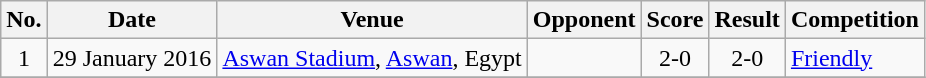<table class="wikitable sortable">
<tr>
<th scope="col">No.</th>
<th scope="col">Date</th>
<th scope="col">Venue</th>
<th scope="col">Opponent</th>
<th scope="col">Score</th>
<th scope="col">Result</th>
<th scope="col">Competition</th>
</tr>
<tr>
<td align="center">1</td>
<td>29 January 2016</td>
<td><a href='#'>Aswan Stadium</a>, <a href='#'>Aswan</a>, Egypt</td>
<td></td>
<td align="center">2-0</td>
<td align="center">2-0</td>
<td><a href='#'>Friendly</a></td>
</tr>
<tr>
</tr>
</table>
